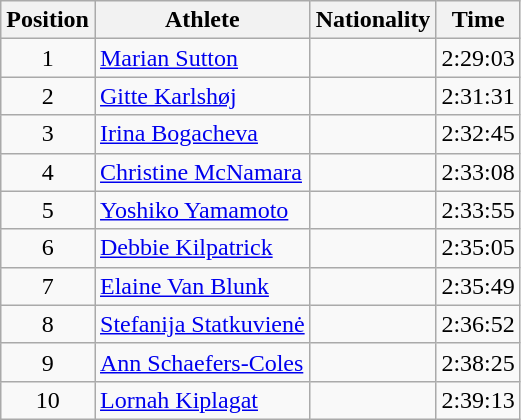<table class="wikitable sortable">
<tr>
<th>Position</th>
<th>Athlete</th>
<th>Nationality</th>
<th>Time</th>
</tr>
<tr>
<td style="text-align:center">1</td>
<td><a href='#'>Marian Sutton</a></td>
<td></td>
<td>2:29:03</td>
</tr>
<tr>
<td style="text-align:center">2</td>
<td><a href='#'>Gitte Karlshøj</a></td>
<td></td>
<td>2:31:31</td>
</tr>
<tr>
<td style="text-align:center">3</td>
<td><a href='#'>Irina Bogacheva</a></td>
<td></td>
<td>2:32:45</td>
</tr>
<tr>
<td style="text-align:center">4</td>
<td><a href='#'>Christine McNamara</a></td>
<td></td>
<td>2:33:08</td>
</tr>
<tr>
<td style="text-align:center">5</td>
<td><a href='#'>Yoshiko Yamamoto</a></td>
<td></td>
<td>2:33:55</td>
</tr>
<tr>
<td style="text-align:center">6</td>
<td><a href='#'>Debbie Kilpatrick</a></td>
<td></td>
<td>2:35:05</td>
</tr>
<tr>
<td style="text-align:center">7</td>
<td><a href='#'>Elaine Van Blunk</a></td>
<td></td>
<td>2:35:49</td>
</tr>
<tr>
<td style="text-align:center">8</td>
<td><a href='#'>Stefanija Statkuvienė</a></td>
<td></td>
<td>2:36:52</td>
</tr>
<tr>
<td style="text-align:center">9</td>
<td><a href='#'>Ann Schaefers-Coles</a></td>
<td></td>
<td>2:38:25</td>
</tr>
<tr>
<td style="text-align:center">10</td>
<td><a href='#'>Lornah Kiplagat</a></td>
<td></td>
<td>2:39:13</td>
</tr>
</table>
